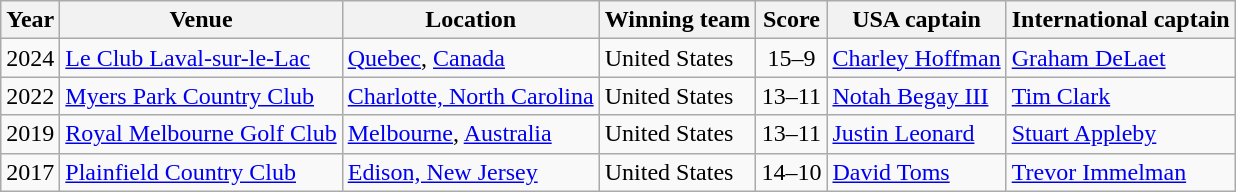<table class="wikitable">
<tr>
<th>Year</th>
<th>Venue</th>
<th>Location</th>
<th>Winning team</th>
<th>Score</th>
<th>USA captain</th>
<th>International captain</th>
</tr>
<tr>
<td>2024</td>
<td><a href='#'>Le Club Laval-sur-le-Lac</a></td>
<td><a href='#'>Quebec</a>, <a href='#'>Canada</a></td>
<td>United States</td>
<td align="center">15–9</td>
<td><a href='#'>Charley Hoffman</a></td>
<td> <a href='#'>Graham DeLaet</a></td>
</tr>
<tr>
<td>2022</td>
<td><a href='#'>Myers Park Country Club</a></td>
<td><a href='#'>Charlotte, North Carolina</a></td>
<td>United States</td>
<td align="center">13–11</td>
<td><a href='#'>Notah Begay III</a></td>
<td> <a href='#'>Tim Clark</a></td>
</tr>
<tr>
<td>2019</td>
<td><a href='#'>Royal Melbourne Golf Club</a></td>
<td><a href='#'>Melbourne</a>, <a href='#'>Australia</a></td>
<td>United States</td>
<td align="center">13–11</td>
<td><a href='#'>Justin Leonard</a></td>
<td> <a href='#'>Stuart Appleby</a></td>
</tr>
<tr>
<td>2017</td>
<td><a href='#'>Plainfield Country Club</a></td>
<td><a href='#'>Edison, New Jersey</a></td>
<td>United States</td>
<td align="center">14–10</td>
<td><a href='#'>David Toms</a></td>
<td> <a href='#'>Trevor Immelman</a></td>
</tr>
</table>
